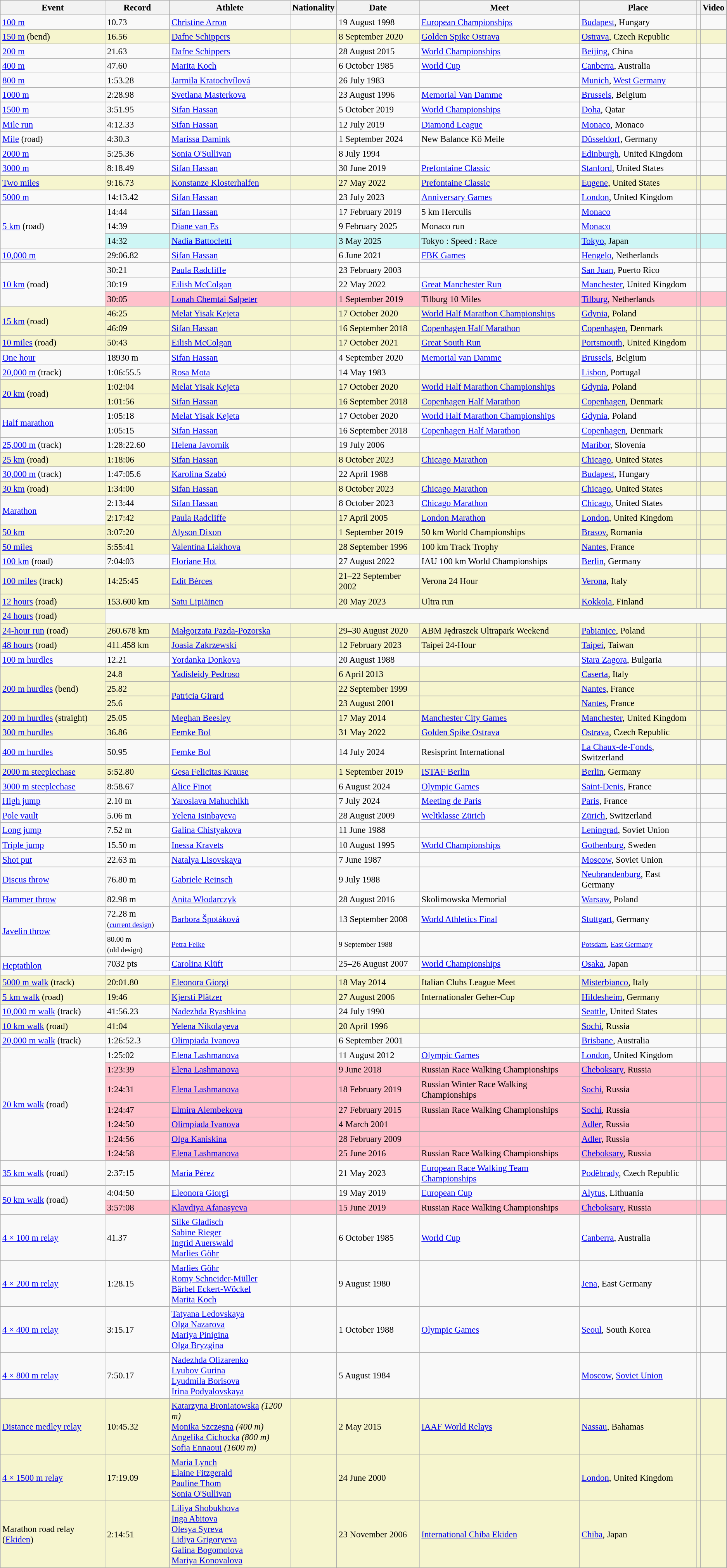<table class="wikitable" style="font-size:95%;">
<tr>
<th>Event</th>
<th>Record</th>
<th>Athlete</th>
<th>Nationality</th>
<th>Date</th>
<th>Meet</th>
<th>Place</th>
<th></th>
<th>Video</th>
</tr>
<tr>
<td><a href='#'>100 m</a></td>
<td>10.73 </td>
<td><a href='#'>Christine Arron</a></td>
<td></td>
<td>19 August 1998</td>
<td><a href='#'>European Championships</a></td>
<td><a href='#'>Budapest</a>, Hungary</td>
<td></td>
<td></td>
</tr>
<tr style="background:#f6F5CE;">
<td><a href='#'>150 m</a> (bend)</td>
<td>16.56 </td>
<td><a href='#'>Dafne Schippers</a></td>
<td></td>
<td>8 September 2020</td>
<td><a href='#'>Golden Spike Ostrava</a></td>
<td><a href='#'>Ostrava</a>, Czech Republic</td>
<td></td>
<td></td>
</tr>
<tr>
<td><a href='#'>200 m</a></td>
<td>21.63 </td>
<td><a href='#'>Dafne Schippers</a></td>
<td></td>
<td>28 August 2015</td>
<td><a href='#'>World Championships</a></td>
<td><a href='#'>Beijing</a>, China</td>
<td></td>
<td></td>
</tr>
<tr>
<td><a href='#'>400 m</a></td>
<td>47.60</td>
<td><a href='#'>Marita Koch</a></td>
<td></td>
<td>6 October 1985</td>
<td><a href='#'>World Cup</a></td>
<td><a href='#'>Canberra</a>, Australia</td>
<td></td>
<td></td>
</tr>
<tr>
<td><a href='#'>800 m</a></td>
<td>1:53.28</td>
<td><a href='#'>Jarmila Kratochvílová</a></td>
<td></td>
<td>26 July 1983</td>
<td></td>
<td><a href='#'>Munich</a>, <a href='#'>West Germany</a></td>
<td></td>
<td></td>
</tr>
<tr>
<td><a href='#'>1000 m</a></td>
<td>2:28.98</td>
<td><a href='#'>Svetlana Masterkova</a></td>
<td></td>
<td>23 August 1996</td>
<td><a href='#'>Memorial Van Damme</a></td>
<td><a href='#'>Brussels</a>, Belgium</td>
<td></td>
<td></td>
</tr>
<tr>
<td><a href='#'>1500 m</a></td>
<td>3:51.95</td>
<td><a href='#'>Sifan Hassan</a></td>
<td></td>
<td>5 October 2019</td>
<td><a href='#'>World Championships</a></td>
<td><a href='#'>Doha</a>, Qatar</td>
<td></td>
<td></td>
</tr>
<tr>
<td><a href='#'>Mile run</a></td>
<td>4:12.33</td>
<td><a href='#'>Sifan Hassan</a></td>
<td></td>
<td>12 July 2019</td>
<td><a href='#'>Diamond League</a></td>
<td><a href='#'>Monaco</a>, Monaco</td>
<td></td>
<td></td>
</tr>
<tr>
<td><a href='#'>Mile</a> (road)</td>
<td>4:30.3  </td>
<td><a href='#'>Marissa Damink</a></td>
<td></td>
<td>1 September 2024</td>
<td>New Balance Kö Meile</td>
<td><a href='#'>Düsseldorf</a>, Germany</td>
<td></td>
<td></td>
</tr>
<tr>
<td><a href='#'>2000 m</a></td>
<td>5:25.36</td>
<td><a href='#'>Sonia O'Sullivan</a></td>
<td></td>
<td>8 July 1994</td>
<td></td>
<td><a href='#'>Edinburgh</a>, United Kingdom</td>
<td></td>
<td></td>
</tr>
<tr>
<td><a href='#'>3000 m</a></td>
<td>8:18.49</td>
<td><a href='#'>Sifan Hassan</a></td>
<td></td>
<td>30 June 2019</td>
<td><a href='#'>Prefontaine Classic</a></td>
<td><a href='#'>Stanford</a>, United States</td>
<td></td>
<td></td>
</tr>
<tr style="background:#f6F5CE;">
<td><a href='#'>Two miles</a></td>
<td>9:16.73</td>
<td><a href='#'>Konstanze Klosterhalfen</a></td>
<td></td>
<td>27 May 2022</td>
<td><a href='#'>Prefontaine Classic</a></td>
<td><a href='#'>Eugene</a>, United States</td>
<td></td>
<td></td>
</tr>
<tr>
<td><a href='#'>5000 m</a></td>
<td>14:13.42</td>
<td><a href='#'>Sifan Hassan</a></td>
<td></td>
<td>23 July 2023</td>
<td><a href='#'>Anniversary Games</a></td>
<td><a href='#'>London</a>, United Kingdom</td>
<td></td>
<td></td>
</tr>
<tr>
<td rowspan=3><a href='#'>5 km</a> (road)</td>
<td>14:44 </td>
<td><a href='#'>Sifan Hassan</a></td>
<td></td>
<td>17 February 2019</td>
<td>5 km Herculis</td>
<td><a href='#'>Monaco</a></td>
<td></td>
<td></td>
</tr>
<tr>
<td>14:39 </td>
<td><a href='#'>Diane van Es</a></td>
<td></td>
<td>9 February 2025</td>
<td>Monaco run</td>
<td><a href='#'>Monaco</a></td>
<td></td>
<td></td>
</tr>
<tr bgcolor="#CEF6F5">
<td>14:32 </td>
<td><a href='#'>Nadia Battocletti</a></td>
<td></td>
<td>3 May 2025</td>
<td>Tokyo : Speed : Race</td>
<td><a href='#'>Tokyo</a>, Japan</td>
<td></td>
<td></td>
</tr>
<tr>
<td><a href='#'>10,000 m</a></td>
<td>29:06.82</td>
<td><a href='#'>Sifan Hassan</a></td>
<td></td>
<td>6 June 2021</td>
<td><a href='#'>FBK Games</a></td>
<td><a href='#'>Hengelo</a>, Netherlands</td>
<td></td>
<td></td>
</tr>
<tr>
<td rowspan=3><a href='#'>10 km</a> (road)</td>
<td>30:21 </td>
<td><a href='#'>Paula Radcliffe</a></td>
<td></td>
<td>23 February 2003</td>
<td></td>
<td><a href='#'>San Juan</a>, Puerto Rico</td>
<td></td>
<td></td>
</tr>
<tr>
<td>30:19 </td>
<td><a href='#'>Eilish McColgan</a></td>
<td></td>
<td>22 May 2022</td>
<td><a href='#'>Great Manchester Run</a></td>
<td><a href='#'>Manchester</a>, United Kingdom</td>
<td></td>
<td></td>
</tr>
<tr bgcolor=#CEF6F5 style="background:pink;">
<td>30:05 </td>
<td><a href='#'>Lonah Chemtai Salpeter</a></td>
<td></td>
<td>1 September 2019</td>
<td>Tilburg 10 Miles</td>
<td><a href='#'>Tilburg</a>, Netherlands</td>
<td></td>
<td></td>
</tr>
<tr style="background:#f6F5CE;">
<td rowspan=2><a href='#'>15 km</a> (road)</td>
<td>46:25 </td>
<td><a href='#'>Melat Yisak Kejeta</a></td>
<td></td>
<td>17 October 2020</td>
<td><a href='#'>World Half Marathon Championships</a></td>
<td><a href='#'>Gdynia</a>, Poland</td>
<td></td>
<td></td>
</tr>
<tr style="background:#f6F5CE;">
<td>46:09 </td>
<td><a href='#'>Sifan Hassan</a></td>
<td></td>
<td>16 September 2018</td>
<td><a href='#'>Copenhagen Half Marathon</a></td>
<td><a href='#'>Copenhagen</a>, Denmark</td>
<td></td>
<td></td>
</tr>
<tr style="background:#f6F5CE;">
<td><a href='#'>10 miles</a> (road)</td>
<td>50:43</td>
<td><a href='#'>Eilish McColgan</a></td>
<td></td>
<td>17 October 2021</td>
<td><a href='#'>Great South Run</a></td>
<td><a href='#'>Portsmouth</a>, United Kingdom</td>
<td></td>
<td></td>
</tr>
<tr>
<td><a href='#'>One hour</a></td>
<td>18930 m</td>
<td><a href='#'>Sifan Hassan</a></td>
<td></td>
<td>4 September 2020</td>
<td><a href='#'>Memorial van Damme</a></td>
<td><a href='#'>Brussels</a>, Belgium</td>
<td></td>
<td></td>
</tr>
<tr>
<td><a href='#'>20,000 m</a> (track)</td>
<td>1:06:55.5</td>
<td><a href='#'>Rosa Mota</a></td>
<td></td>
<td>14 May 1983</td>
<td></td>
<td><a href='#'>Lisbon</a>, Portugal</td>
<td></td>
<td></td>
</tr>
<tr style="background:#f6F5CE;">
<td rowspan=2><a href='#'>20 km</a> (road)</td>
<td>1:02:04 </td>
<td><a href='#'>Melat Yisak Kejeta</a></td>
<td></td>
<td>17 October 2020</td>
<td><a href='#'>World Half Marathon Championships</a></td>
<td><a href='#'>Gdynia</a>, Poland</td>
<td></td>
<td></td>
</tr>
<tr style="background:#f6F5CE;">
<td>1:01:56 </td>
<td><a href='#'>Sifan Hassan</a></td>
<td></td>
<td>16 September 2018</td>
<td><a href='#'>Copenhagen Half Marathon</a></td>
<td><a href='#'>Copenhagen</a>, Denmark</td>
<td></td>
<td></td>
</tr>
<tr>
<td rowspan=2><a href='#'>Half marathon</a></td>
<td>1:05:18 </td>
<td><a href='#'>Melat Yisak Kejeta</a></td>
<td></td>
<td>17 October 2020</td>
<td><a href='#'>World Half Marathon Championships</a></td>
<td><a href='#'>Gdynia</a>, Poland</td>
<td></td>
<td></td>
</tr>
<tr>
<td>1:05:15 </td>
<td><a href='#'>Sifan Hassan</a></td>
<td></td>
<td>16 September 2018</td>
<td><a href='#'>Copenhagen Half Marathon</a></td>
<td><a href='#'>Copenhagen</a>, Denmark</td>
<td></td>
<td></td>
</tr>
<tr>
<td><a href='#'>25,000 m</a> (track)</td>
<td>1:28:22.60</td>
<td><a href='#'>Helena Javornik</a></td>
<td></td>
<td>19 July 2006</td>
<td></td>
<td><a href='#'>Maribor</a>, Slovenia</td>
<td></td>
<td></td>
</tr>
<tr style="background:#f6F5CE;">
<td><a href='#'>25 km</a> (road)</td>
<td>1:18:06 </td>
<td><a href='#'>Sifan Hassan</a></td>
<td></td>
<td>8 October 2023</td>
<td><a href='#'>Chicago Marathon</a></td>
<td><a href='#'>Chicago</a>, United States</td>
<td></td>
<td></td>
</tr>
<tr>
<td><a href='#'>30,000 m</a> (track)</td>
<td>1:47:05.6</td>
<td><a href='#'>Karolina Szabó</a></td>
<td></td>
<td>22 April 1988</td>
<td></td>
<td><a href='#'>Budapest</a>, Hungary</td>
<td></td>
<td></td>
</tr>
<tr style="background:#f6F5CE;">
<td><a href='#'>30 km</a> (road)</td>
<td>1:34:00 </td>
<td><a href='#'>Sifan Hassan</a></td>
<td></td>
<td>8 October 2023</td>
<td><a href='#'>Chicago Marathon</a></td>
<td><a href='#'>Chicago</a>, United States</td>
<td></td>
<td></td>
</tr>
<tr>
<td rowspan=2><a href='#'>Marathon</a></td>
<td>2:13:44 </td>
<td><a href='#'>Sifan Hassan</a></td>
<td></td>
<td>8 October 2023</td>
<td><a href='#'>Chicago Marathon</a></td>
<td><a href='#'>Chicago</a>, United States</td>
<td></td>
<td></td>
</tr>
<tr style="background:#f6F5CE;">
<td>2:17:42 </td>
<td><a href='#'>Paula Radcliffe</a></td>
<td></td>
<td>17 April 2005</td>
<td><a href='#'>London Marathon</a></td>
<td><a href='#'>London</a>, United Kingdom</td>
<td></td>
<td></td>
</tr>
<tr style="background:#f6F5CE;">
<td><a href='#'>50 km</a></td>
<td>3:07:20</td>
<td><a href='#'>Alyson Dixon</a></td>
<td></td>
<td>1 September 2019</td>
<td>50 km World Championships</td>
<td><a href='#'>Brasov</a>, Romania</td>
<td></td>
<td></td>
</tr>
<tr style="background:#f6F5CE;">
<td><a href='#'>50 miles</a></td>
<td>5:55:41</td>
<td><a href='#'>Valentina Liakhova</a></td>
<td></td>
<td>28 September 1996</td>
<td>100 km Track Trophy</td>
<td><a href='#'>Nantes</a>, France</td>
<td></td>
<td></td>
</tr>
<tr>
<td><a href='#'>100 km</a> (road)</td>
<td>7:04:03 </td>
<td><a href='#'>Floriane Hot</a></td>
<td></td>
<td>27 August 2022</td>
<td>IAU 100 km World Championships</td>
<td><a href='#'>Berlin</a>, Germany</td>
<td></td>
<td></td>
</tr>
<tr style="background:#f6F5CE;">
<td><a href='#'>100 miles</a> (track)</td>
<td>14:25:45</td>
<td><a href='#'>Edit Bérces</a></td>
<td></td>
<td>21–22 September 2002</td>
<td>Verona 24 Hour</td>
<td><a href='#'>Verona</a>, Italy</td>
<td></td>
<td></td>
</tr>
<tr style="background:#f6F5CE;">
<td><a href='#'>12 hours</a> (road)</td>
<td>153.600 km</td>
<td><a href='#'>Satu Lipiäinen</a></td>
<td></td>
<td>20 May 2023</td>
<td>Ultra run</td>
<td><a href='#'>Kokkola</a>, Finland</td>
<td></td>
<td></td>
</tr>
<tr>
</tr>
<tr style="background:#f6F5CE;">
<td><a href='#'>24 hours</a> (road)</td>
</tr>
<tr style="background:#f6F5CE;">
<td><a href='#'>24-hour run</a> (road)</td>
<td>260.678 km</td>
<td><a href='#'>Małgorzata Pazda-Pozorska</a></td>
<td></td>
<td>29–30 August 2020</td>
<td>ABM Jędraszek Ultrapark Weekend</td>
<td><a href='#'>Pabianice</a>, Poland</td>
<td></td>
<td></td>
</tr>
<tr style="background:#f6F5CE;">
<td><a href='#'>48 hours</a> (road)</td>
<td>411.458 km</td>
<td><a href='#'>Joasia Zakrzewski</a></td>
<td></td>
<td>12 February 2023</td>
<td>Taipei 24-Hour</td>
<td><a href='#'>Taipei</a>, Taiwan</td>
<td></td>
<td></td>
</tr>
<tr>
<td><a href='#'>100 m hurdles</a></td>
<td>12.21 </td>
<td><a href='#'>Yordanka Donkova</a></td>
<td></td>
<td>20 August 1988</td>
<td></td>
<td><a href='#'>Stara Zagora</a>, Bulgaria</td>
<td></td>
<td></td>
</tr>
<tr style="background:#f6F5CE;">
<td rowspan=3><a href='#'>200 m hurdles</a> (bend)</td>
<td>24.8  </td>
<td><a href='#'>Yadisleidy Pedroso</a></td>
<td></td>
<td>6 April 2013</td>
<td></td>
<td><a href='#'>Caserta</a>, Italy</td>
<td></td>
<td></td>
</tr>
<tr style="background:#f6F5CE;">
<td>25.82 </td>
<td rowspan=2><a href='#'>Patricia Girard</a></td>
<td rowspan=2></td>
<td>22 September 1999</td>
<td></td>
<td><a href='#'>Nantes</a>, France</td>
<td></td>
<td></td>
</tr>
<tr style="background:#f6F5CE;">
<td>25.6  </td>
<td>23 August 2001</td>
<td></td>
<td><a href='#'>Nantes</a>, France</td>
<td></td>
<td></td>
</tr>
<tr style="background:#f6F5CE;">
<td><a href='#'>200 m hurdles</a> (straight)</td>
<td>25.05 </td>
<td><a href='#'>Meghan Beesley</a></td>
<td></td>
<td>17 May 2014</td>
<td><a href='#'>Manchester City Games</a></td>
<td><a href='#'>Manchester</a>, United Kingdom</td>
<td></td>
<td></td>
</tr>
<tr style="background:#f6F5CE;">
<td><a href='#'>300 m hurdles</a></td>
<td>36.86</td>
<td><a href='#'>Femke Bol</a></td>
<td></td>
<td>31 May 2022</td>
<td><a href='#'>Golden Spike Ostrava</a></td>
<td><a href='#'>Ostrava</a>, Czech Republic</td>
<td></td>
<td></td>
</tr>
<tr>
<td><a href='#'>400 m hurdles</a></td>
<td>50.95</td>
<td><a href='#'>Femke Bol</a></td>
<td></td>
<td>14 July 2024</td>
<td>Resisprint International</td>
<td><a href='#'>La Chaux-de-Fonds</a>, Switzerland</td>
<td></td>
<td></td>
</tr>
<tr style="background:#f6F5CE;">
<td><a href='#'>2000 m steeplechase</a></td>
<td>5:52.80</td>
<td><a href='#'>Gesa Felicitas Krause</a></td>
<td></td>
<td>1 September 2019</td>
<td><a href='#'>ISTAF Berlin</a></td>
<td><a href='#'>Berlin</a>, Germany</td>
<td></td>
<td></td>
</tr>
<tr>
<td><a href='#'>3000 m steeplechase</a></td>
<td>8:58.67</td>
<td><a href='#'>Alice Finot</a></td>
<td></td>
<td>6 August 2024</td>
<td><a href='#'>Olympic Games</a></td>
<td><a href='#'>Saint-Denis</a>, France</td>
<td></td>
<td></td>
</tr>
<tr>
<td><a href='#'>High jump</a></td>
<td>2.10 m</td>
<td><a href='#'>Yaroslava Mahuchikh</a></td>
<td></td>
<td>7 July 2024</td>
<td><a href='#'>Meeting de Paris</a></td>
<td><a href='#'>Paris</a>, France</td>
<td></td>
<td></td>
</tr>
<tr>
<td><a href='#'>Pole vault</a></td>
<td>5.06 m</td>
<td><a href='#'>Yelena Isinbayeva</a></td>
<td></td>
<td>28 August 2009</td>
<td><a href='#'>Weltklasse Zürich</a></td>
<td><a href='#'>Zürich</a>, Switzerland</td>
<td></td>
<td></td>
</tr>
<tr>
<td><a href='#'>Long jump</a></td>
<td>7.52 m </td>
<td><a href='#'>Galina Chistyakova</a></td>
<td></td>
<td>11 June 1988</td>
<td></td>
<td><a href='#'>Leningrad</a>, Soviet Union</td>
<td></td>
<td></td>
</tr>
<tr>
<td><a href='#'>Triple jump</a></td>
<td>15.50 m </td>
<td><a href='#'>Inessa Kravets</a></td>
<td></td>
<td>10 August 1995</td>
<td><a href='#'>World Championships</a></td>
<td><a href='#'>Gothenburg</a>, Sweden</td>
<td></td>
<td></td>
</tr>
<tr>
<td><a href='#'>Shot put</a></td>
<td>22.63 m</td>
<td><a href='#'>Natalya Lisovskaya</a></td>
<td></td>
<td>7 June 1987</td>
<td></td>
<td><a href='#'>Moscow</a>, Soviet Union</td>
<td></td>
<td></td>
</tr>
<tr>
<td><a href='#'>Discus throw</a></td>
<td>76.80 m</td>
<td><a href='#'>Gabriele Reinsch</a></td>
<td></td>
<td>9 July 1988</td>
<td></td>
<td><a href='#'>Neubrandenburg</a>, East Germany</td>
<td></td>
<td></td>
</tr>
<tr>
<td><a href='#'>Hammer throw</a></td>
<td>82.98 m</td>
<td><a href='#'>Anita Włodarczyk</a></td>
<td></td>
<td>28 August 2016</td>
<td>Skolimowska Memorial</td>
<td><a href='#'>Warsaw</a>, Poland</td>
<td></td>
<td></td>
</tr>
<tr>
<td rowspan=2><a href='#'>Javelin throw</a></td>
<td>72.28 m <br><small>(<a href='#'>current design</a>)</small></td>
<td><a href='#'>Barbora Špotáková</a></td>
<td></td>
<td>13 September 2008</td>
<td><a href='#'>World Athletics Final</a></td>
<td><a href='#'>Stuttgart</a>, Germany</td>
<td></td>
<td></td>
</tr>
<tr>
<td><small>80.00 m (old design)</small></td>
<td><small><a href='#'>Petra Felke</a></small></td>
<td><small></small></td>
<td><small>9 September 1988</small></td>
<td></td>
<td><small><a href='#'>Potsdam</a>, <a href='#'>East Germany</a></small></td>
<td></td>
<td></td>
</tr>
<tr>
<td rowspan=2><a href='#'>Heptathlon</a></td>
<td>7032 pts</td>
<td><a href='#'>Carolina Klüft</a></td>
<td></td>
<td>25–26 August 2007</td>
<td><a href='#'>World Championships</a></td>
<td><a href='#'>Osaka</a>, Japan</td>
<td></td>
<td></td>
</tr>
<tr>
<td colspan=7></td>
<td></td>
</tr>
<tr style="background:#f6F5CE;">
<td><a href='#'>5000 m walk</a> (track)</td>
<td>20:01.80</td>
<td><a href='#'>Eleonora Giorgi</a></td>
<td></td>
<td>18 May 2014</td>
<td>Italian Clubs League Meet</td>
<td><a href='#'>Misterbianco</a>, Italy</td>
<td></td>
<td></td>
</tr>
<tr style="background:#f6F5CE;">
<td><a href='#'>5 km walk</a> (road)</td>
<td>19:46</td>
<td><a href='#'>Kjersti Plätzer</a></td>
<td></td>
<td>27 August 2006</td>
<td>Internationaler Geher-Cup</td>
<td><a href='#'>Hildesheim</a>, Germany</td>
<td></td>
<td></td>
</tr>
<tr>
<td><a href='#'>10,000 m walk</a> (track)</td>
<td>41:56.23</td>
<td><a href='#'>Nadezhda Ryashkina</a></td>
<td></td>
<td>24 July 1990</td>
<td></td>
<td><a href='#'>Seattle</a>, United States</td>
<td></td>
<td></td>
</tr>
<tr style="background:#f6F5CE;">
<td><a href='#'>10 km walk</a> (road)</td>
<td>41:04</td>
<td><a href='#'>Yelena Nikolayeva</a></td>
<td></td>
<td>20 April 1996</td>
<td></td>
<td><a href='#'>Sochi</a>, Russia</td>
<td></td>
<td></td>
</tr>
<tr>
<td><a href='#'>20,000 m walk</a> (track)</td>
<td>1:26:52.3</td>
<td><a href='#'>Olimpiada Ivanova</a></td>
<td></td>
<td>6 September 2001</td>
<td></td>
<td><a href='#'>Brisbane</a>, Australia</td>
<td></td>
<td></td>
</tr>
<tr>
<td rowspan=7><a href='#'>20 km walk</a> (road)</td>
<td>1:25:02</td>
<td><a href='#'>Elena Lashmanova</a></td>
<td></td>
<td>11 August 2012</td>
<td><a href='#'>Olympic Games</a></td>
<td><a href='#'>London</a>, United Kingdom</td>
<td></td>
<td></td>
</tr>
<tr bgcolor=#CEF6F5 style="background:pink;">
<td>1:23:39</td>
<td><a href='#'>Elena Lashmanova</a></td>
<td></td>
<td>9 June 2018</td>
<td>Russian Race Walking Championships</td>
<td><a href='#'>Cheboksary</a>, Russia</td>
<td></td>
<td></td>
</tr>
<tr bgcolor=#CEF6F5 style="background:pink;">
<td>1:24:31</td>
<td><a href='#'>Elena Lashmanova</a></td>
<td></td>
<td>18 February 2019</td>
<td>Russian Winter Race Walking Championships</td>
<td><a href='#'>Sochi</a>, Russia</td>
<td></td>
<td></td>
</tr>
<tr bgcolor=#CEF6F5 style="background:pink;">
<td>1:24:47</td>
<td><a href='#'>Elmira Alembekova</a></td>
<td></td>
<td>27 February 2015</td>
<td>Russian Race Walking Championships</td>
<td><a href='#'>Sochi</a>, Russia</td>
<td></td>
<td></td>
</tr>
<tr bgcolor=#CEF6F5 style="background:pink;">
<td>1:24:50 </td>
<td><a href='#'>Olimpiada Ivanova</a></td>
<td></td>
<td>4 March 2001</td>
<td></td>
<td><a href='#'>Adler</a>, Russia</td>
<td></td>
<td></td>
</tr>
<tr bgcolor=#CEF6F5 style="background:pink;">
<td>1:24:56</td>
<td><a href='#'>Olga Kaniskina</a></td>
<td></td>
<td>28 February 2009</td>
<td></td>
<td><a href='#'>Adler</a>, Russia</td>
<td></td>
<td></td>
</tr>
<tr bgcolor=#CEF6F5 style="background:pink;">
<td>1:24:58</td>
<td><a href='#'>Elena Lashmanova</a></td>
<td></td>
<td>25 June 2016</td>
<td>Russian Race Walking Championships</td>
<td><a href='#'>Cheboksary</a>, Russia</td>
<td></td>
<td></td>
</tr>
<tr>
<td><a href='#'>35 km walk</a> (road)</td>
<td>2:37:15</td>
<td><a href='#'>María Pérez</a></td>
<td></td>
<td>21 May 2023</td>
<td><a href='#'>European Race Walking Team Championships</a></td>
<td><a href='#'>Poděbrady</a>, Czech Republic</td>
<td></td>
<td></td>
</tr>
<tr>
<td rowspan=2><a href='#'>50 km walk</a> (road)</td>
<td>4:04:50</td>
<td><a href='#'>Eleonora Giorgi</a></td>
<td></td>
<td>19 May 2019</td>
<td><a href='#'>European Cup</a></td>
<td><a href='#'>Alytus</a>, Lithuania</td>
<td></td>
<td></td>
</tr>
<tr bgcolor=#CEF6F5 style="background:pink;">
<td>3:57:08 </td>
<td><a href='#'>Klavdiya Afanasyeva</a></td>
<td></td>
<td>15 June 2019</td>
<td>Russian Race Walking Championships</td>
<td><a href='#'>Cheboksary</a>, Russia</td>
<td></td>
<td></td>
</tr>
<tr>
<td><a href='#'>4 × 100 m relay</a></td>
<td>41.37</td>
<td><a href='#'>Silke Gladisch</a><br><a href='#'>Sabine Rieger</a><br><a href='#'>Ingrid Auerswald</a><br><a href='#'>Marlies Göhr</a></td>
<td></td>
<td>6 October 1985</td>
<td><a href='#'>World Cup</a></td>
<td><a href='#'>Canberra</a>, Australia</td>
<td></td>
<td></td>
</tr>
<tr>
<td><a href='#'>4 × 200 m relay</a></td>
<td>1:28.15</td>
<td><a href='#'>Marlies Göhr</a><br><a href='#'>Romy Schneider-Müller</a><br><a href='#'>Bärbel Eckert-Wöckel</a><br><a href='#'>Marita Koch</a></td>
<td></td>
<td>9 August 1980</td>
<td></td>
<td><a href='#'>Jena</a>, East Germany</td>
<td></td>
<td></td>
</tr>
<tr>
<td><a href='#'>4 × 400 m relay</a></td>
<td>3:15.17</td>
<td><a href='#'>Tatyana Ledovskaya</a><br><a href='#'>Olga Nazarova</a><br><a href='#'>Mariya Pinigina</a><br><a href='#'>Olga Bryzgina</a></td>
<td></td>
<td>1 October 1988</td>
<td><a href='#'>Olympic Games</a></td>
<td><a href='#'>Seoul</a>, South Korea</td>
<td></td>
<td></td>
</tr>
<tr>
<td><a href='#'>4 × 800 m relay</a></td>
<td>7:50.17</td>
<td><a href='#'>Nadezhda Olizarenko</a><br><a href='#'>Lyubov Gurina</a><br><a href='#'>Lyudmila Borisova</a><br><a href='#'>Irina Podyalovskaya</a></td>
<td></td>
<td>5 August 1984</td>
<td></td>
<td><a href='#'>Moscow</a>, <a href='#'>Soviet Union</a></td>
<td></td>
<td></td>
</tr>
<tr style="background:#f6F5CE;">
<td><a href='#'>Distance medley relay</a></td>
<td>10:45.32</td>
<td><a href='#'>Katarzyna Broniatowska</a>  <em>(1200 m)</em><br><a href='#'>Monika Szczęsna</a>  <em>(400 m)</em><br><a href='#'>Angelika Cichocka</a>  <em>(800 m)</em><br><a href='#'>Sofia Ennaoui</a>  <em>(1600 m)</em></td>
<td></td>
<td>2 May 2015</td>
<td><a href='#'>IAAF World Relays</a></td>
<td><a href='#'>Nassau</a>, Bahamas</td>
<td></td>
<td></td>
</tr>
<tr style="background:#f6F5CE;">
<td><a href='#'>4 × 1500 m relay</a></td>
<td>17:19.09</td>
<td><a href='#'>Maria Lynch</a><br><a href='#'>Elaine Fitzgerald</a><br><a href='#'>Pauline Thom</a><br><a href='#'>Sonia O'Sullivan</a></td>
<td></td>
<td>24 June 2000</td>
<td></td>
<td><a href='#'>London</a>, United Kingdom</td>
<td></td>
<td></td>
</tr>
<tr style="background:#f6F5CE;">
<td>Marathon road relay (<a href='#'>Ekiden</a>)</td>
<td>2:14:51</td>
<td><a href='#'>Liliya Shobukhova</a><br><a href='#'>Inga Abitova</a><br><a href='#'>Olesya Syreva</a><br><a href='#'>Lidiya Grigoryeva</a><br><a href='#'>Galina Bogomolova</a><br><a href='#'>Mariya Konovalova</a></td>
<td></td>
<td>23 November 2006</td>
<td><a href='#'>International Chiba Ekiden</a></td>
<td><a href='#'>Chiba</a>, Japan</td>
<td></td>
<td></td>
</tr>
</table>
